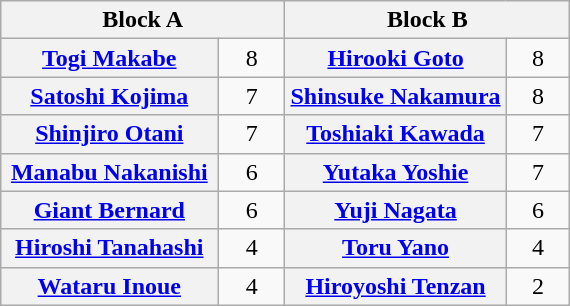<table class="wikitable" style="margin: 1em auto 1em auto;text-align:center">
<tr>
<th colspan="2" style="width:50%">Block A</th>
<th colspan="2" style="width:50%">Block B</th>
</tr>
<tr>
<th><a href='#'>Togi Makabe</a></th>
<td style="width:35px">8</td>
<th><a href='#'>Hirooki Goto</a></th>
<td style="width:35px">8</td>
</tr>
<tr>
<th><a href='#'>Satoshi Kojima</a></th>
<td>7</td>
<th><a href='#'>Shinsuke Nakamura</a></th>
<td>8</td>
</tr>
<tr>
<th><a href='#'>Shinjiro Otani</a></th>
<td>7</td>
<th><a href='#'>Toshiaki Kawada</a></th>
<td>7</td>
</tr>
<tr>
<th><a href='#'>Manabu Nakanishi</a></th>
<td>6</td>
<th><a href='#'>Yutaka Yoshie</a></th>
<td>7</td>
</tr>
<tr>
<th><a href='#'>Giant Bernard</a></th>
<td>6</td>
<th><a href='#'>Yuji Nagata</a></th>
<td>6</td>
</tr>
<tr>
<th><a href='#'>Hiroshi Tanahashi</a></th>
<td>4</td>
<th><a href='#'>Toru Yano</a></th>
<td>4</td>
</tr>
<tr>
<th><a href='#'>Wataru Inoue</a></th>
<td>4</td>
<th><a href='#'>Hiroyoshi Tenzan</a></th>
<td>2</td>
</tr>
</table>
